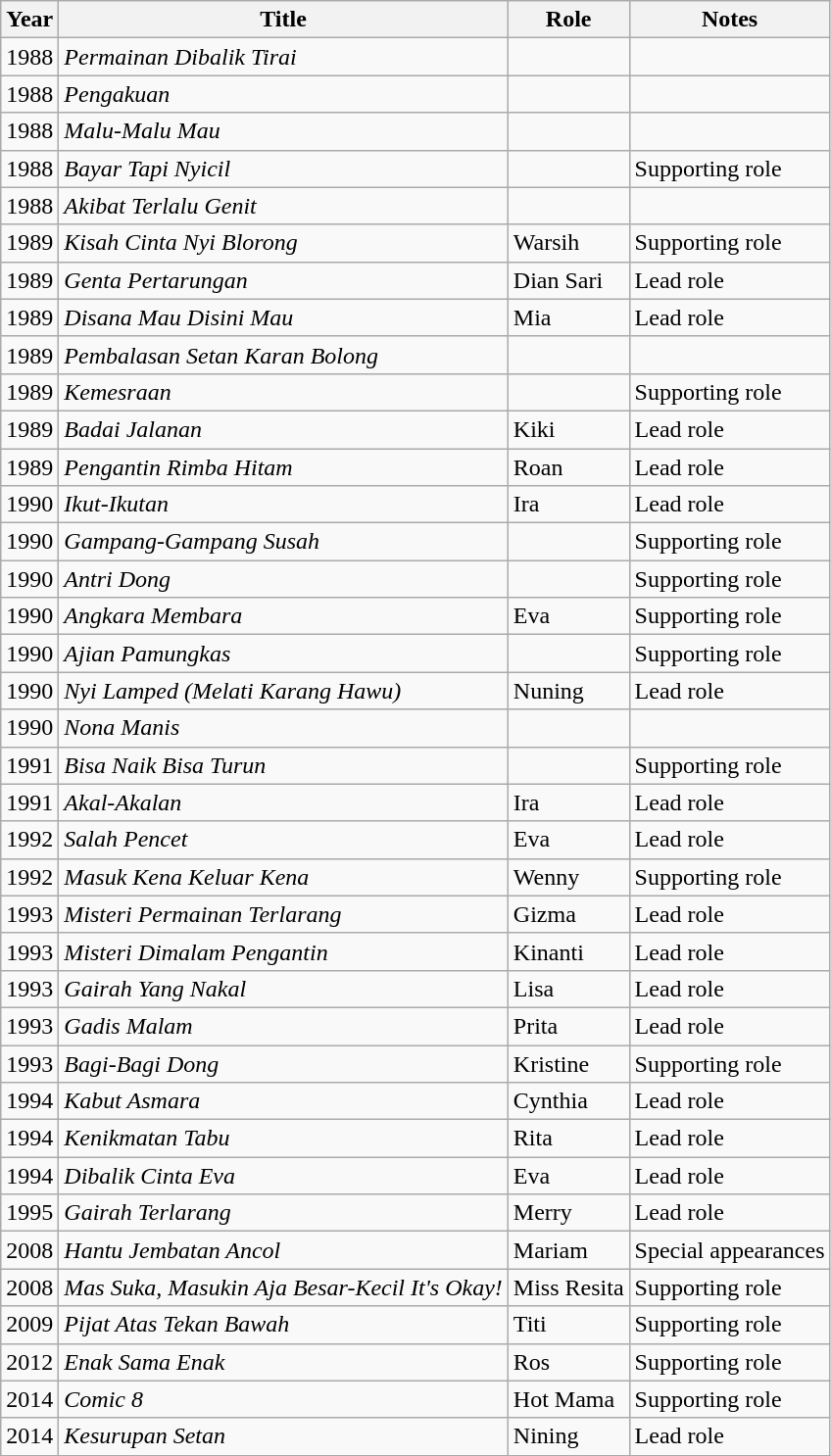<table class="wikitable">
<tr>
<th>Year</th>
<th>Title</th>
<th>Role</th>
<th>Notes</th>
</tr>
<tr>
<td>1988</td>
<td><em>Permainan Dibalik Tirai</em></td>
<td></td>
<td></td>
</tr>
<tr>
<td>1988</td>
<td><em>Pengakuan</em></td>
<td></td>
<td></td>
</tr>
<tr>
<td>1988</td>
<td><em>Malu-Malu Mau</em></td>
<td></td>
<td></td>
</tr>
<tr>
<td>1988</td>
<td><em>Bayar Tapi Nyicil</em></td>
<td></td>
<td>Supporting role</td>
</tr>
<tr>
<td>1988</td>
<td><em>Akibat Terlalu Genit</em></td>
<td></td>
<td></td>
</tr>
<tr>
<td>1989</td>
<td><em>Kisah Cinta Nyi Blorong</em></td>
<td>Warsih</td>
<td>Supporting role</td>
</tr>
<tr>
<td>1989</td>
<td><em>Genta Pertarungan</em></td>
<td>Dian Sari</td>
<td>Lead role</td>
</tr>
<tr>
<td>1989</td>
<td><em>Disana Mau Disini Mau</em></td>
<td>Mia</td>
<td>Lead role</td>
</tr>
<tr>
<td>1989</td>
<td><em>Pembalasan Setan Karan Bolong</em></td>
<td></td>
<td></td>
</tr>
<tr>
<td>1989</td>
<td><em>Kemesraan</em></td>
<td></td>
<td>Supporting role</td>
</tr>
<tr>
<td>1989</td>
<td><em>Badai Jalanan</em></td>
<td>Kiki</td>
<td>Lead role</td>
</tr>
<tr>
<td>1989</td>
<td><em>Pengantin Rimba Hitam</em></td>
<td>Roan</td>
<td>Lead role</td>
</tr>
<tr>
<td>1990</td>
<td><em>Ikut-Ikutan</em></td>
<td>Ira</td>
<td>Lead role</td>
</tr>
<tr>
<td>1990</td>
<td><em>Gampang-Gampang Susah</em></td>
<td></td>
<td>Supporting role</td>
</tr>
<tr>
<td>1990</td>
<td><em>Antri Dong</em></td>
<td></td>
<td>Supporting role</td>
</tr>
<tr>
<td>1990</td>
<td><em>Angkara Membara</em></td>
<td>Eva</td>
<td>Supporting role</td>
</tr>
<tr>
<td>1990</td>
<td><em>Ajian Pamungkas</em></td>
<td></td>
<td>Supporting role</td>
</tr>
<tr>
<td>1990</td>
<td><em>Nyi Lamped (Melati Karang Hawu)</em></td>
<td>Nuning</td>
<td>Lead role</td>
</tr>
<tr>
<td>1990</td>
<td><em>Nona Manis</em></td>
<td></td>
<td></td>
</tr>
<tr>
<td>1991</td>
<td><em>Bisa Naik Bisa Turun</em></td>
<td></td>
<td>Supporting role</td>
</tr>
<tr>
<td>1991</td>
<td><em>Akal-Akalan</em></td>
<td>Ira</td>
<td>Lead role</td>
</tr>
<tr>
<td>1992</td>
<td><em>Salah Pencet</em></td>
<td>Eva</td>
<td>Lead role</td>
</tr>
<tr>
<td>1992</td>
<td><em>Masuk Kena Keluar Kena</em></td>
<td>Wenny</td>
<td>Supporting role</td>
</tr>
<tr>
<td>1993</td>
<td><em>Misteri Permainan Terlarang</em></td>
<td>Gizma</td>
<td>Lead role</td>
</tr>
<tr>
<td>1993</td>
<td><em>Misteri Dimalam Pengantin</em></td>
<td>Kinanti</td>
<td>Lead role</td>
</tr>
<tr>
<td>1993</td>
<td><em>Gairah Yang Nakal</em></td>
<td>Lisa</td>
<td>Lead role</td>
</tr>
<tr>
<td>1993</td>
<td><em>Gadis Malam</em></td>
<td>Prita</td>
<td>Lead role</td>
</tr>
<tr>
<td>1993</td>
<td><em>Bagi-Bagi Dong</em></td>
<td>Kristine</td>
<td>Supporting role</td>
</tr>
<tr>
<td>1994</td>
<td><em>Kabut Asmara</em></td>
<td>Cynthia</td>
<td>Lead role</td>
</tr>
<tr>
<td>1994</td>
<td><em>Kenikmatan Tabu</em></td>
<td>Rita</td>
<td>Lead role</td>
</tr>
<tr>
<td>1994</td>
<td><em>Dibalik Cinta Eva</em></td>
<td>Eva</td>
<td>Lead role</td>
</tr>
<tr>
<td>1995</td>
<td><em>Gairah Terlarang</em></td>
<td>Merry</td>
<td>Lead role</td>
</tr>
<tr>
<td>2008</td>
<td><em>Hantu Jembatan Ancol</em></td>
<td>Mariam</td>
<td>Special appearances</td>
</tr>
<tr>
<td>2008</td>
<td><em>Mas Suka, Masukin Aja Besar-Kecil It's Okay!</em></td>
<td>Miss Resita</td>
<td>Supporting role</td>
</tr>
<tr>
<td>2009</td>
<td><em>Pijat Atas Tekan Bawah</em></td>
<td>Titi</td>
<td>Supporting role</td>
</tr>
<tr>
<td>2012</td>
<td><em>Enak Sama Enak</em></td>
<td>Ros</td>
<td>Supporting role</td>
</tr>
<tr>
<td>2014</td>
<td><em>Comic 8</em></td>
<td>Hot Mama</td>
<td>Supporting role</td>
</tr>
<tr>
<td>2014</td>
<td><em>Kesurupan Setan</em></td>
<td>Nining</td>
<td>Lead role</td>
</tr>
<tr>
</tr>
</table>
